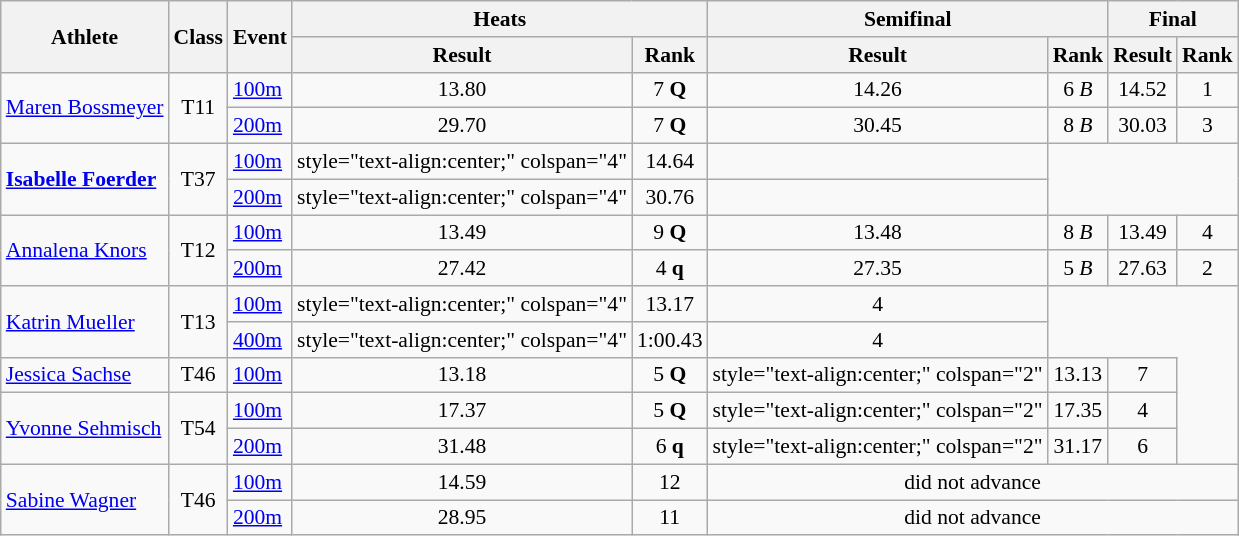<table class=wikitable style="font-size:90%">
<tr>
<th rowspan="2">Athlete</th>
<th rowspan="2">Class</th>
<th rowspan="2">Event</th>
<th colspan="2">Heats</th>
<th colspan="2">Semifinal</th>
<th colspan="2">Final</th>
</tr>
<tr>
<th>Result</th>
<th>Rank</th>
<th>Result</th>
<th>Rank</th>
<th>Result</th>
<th>Rank</th>
</tr>
<tr>
<td rowspan="2"><a href='#'>Maren Bossmeyer</a></td>
<td rowspan="2" style="text-align:center;">T11</td>
<td><a href='#'>100m</a></td>
<td style="text-align:center;">13.80</td>
<td style="text-align:center;">7 <strong>Q</strong></td>
<td style="text-align:center;">14.26</td>
<td style="text-align:center;">6 <em>B</em></td>
<td style="text-align:center;">14.52</td>
<td style="text-align:center;">1</td>
</tr>
<tr>
<td><a href='#'>200m</a></td>
<td style="text-align:center;">29.70</td>
<td style="text-align:center;">7 <strong>Q</strong></td>
<td style="text-align:center;">30.45</td>
<td style="text-align:center;">8 <em>B</em></td>
<td style="text-align:center;">30.03</td>
<td style="text-align:center;">3</td>
</tr>
<tr>
<td rowspan="2"><strong><a href='#'>Isabelle Foerder</a></strong></td>
<td rowspan="2" style="text-align:center;">T37</td>
<td><a href='#'>100m</a></td>
<td>style="text-align:center;" colspan="4" </td>
<td style="text-align:center;">14.64</td>
<td style="text-align:center;"></td>
</tr>
<tr>
<td><a href='#'>200m</a></td>
<td>style="text-align:center;" colspan="4" </td>
<td style="text-align:center;">30.76</td>
<td style="text-align:center;"></td>
</tr>
<tr>
<td rowspan="2"><a href='#'>Annalena Knors</a></td>
<td rowspan="2" style="text-align:center;">T12</td>
<td><a href='#'>100m</a></td>
<td style="text-align:center;">13.49</td>
<td style="text-align:center;">9 <strong>Q</strong></td>
<td style="text-align:center;">13.48</td>
<td style="text-align:center;">8 <em>B</em></td>
<td style="text-align:center;">13.49</td>
<td style="text-align:center;">4</td>
</tr>
<tr>
<td><a href='#'>200m</a></td>
<td style="text-align:center;">27.42</td>
<td style="text-align:center;">4 <strong>q</strong></td>
<td style="text-align:center;">27.35</td>
<td style="text-align:center;">5 <em>B</em></td>
<td style="text-align:center;">27.63</td>
<td style="text-align:center;">2</td>
</tr>
<tr>
<td rowspan="2"><a href='#'>Katrin Mueller</a></td>
<td rowspan="2" style="text-align:center;">T13</td>
<td><a href='#'>100m</a></td>
<td>style="text-align:center;" colspan="4" </td>
<td style="text-align:center;">13.17</td>
<td style="text-align:center;">4</td>
</tr>
<tr>
<td><a href='#'>400m</a></td>
<td>style="text-align:center;" colspan="4" </td>
<td style="text-align:center;">1:00.43</td>
<td style="text-align:center;">4</td>
</tr>
<tr>
<td><a href='#'>Jessica Sachse</a></td>
<td style="text-align:center;">T46</td>
<td><a href='#'>100m</a></td>
<td style="text-align:center;">13.18</td>
<td style="text-align:center;">5 <strong>Q</strong></td>
<td>style="text-align:center;" colspan="2" </td>
<td style="text-align:center;">13.13</td>
<td style="text-align:center;">7</td>
</tr>
<tr>
<td rowspan="2"><a href='#'>Yvonne Sehmisch</a></td>
<td rowspan="2" style="text-align:center;">T54</td>
<td><a href='#'>100m</a></td>
<td style="text-align:center;">17.37</td>
<td style="text-align:center;">5 <strong>Q</strong></td>
<td>style="text-align:center;" colspan="2" </td>
<td style="text-align:center;">17.35</td>
<td style="text-align:center;">4</td>
</tr>
<tr>
<td><a href='#'>200m</a></td>
<td style="text-align:center;">31.48</td>
<td style="text-align:center;">6 <strong>q</strong></td>
<td>style="text-align:center;" colspan="2" </td>
<td style="text-align:center;">31.17</td>
<td style="text-align:center;">6</td>
</tr>
<tr>
<td rowspan="2"><a href='#'>Sabine Wagner</a></td>
<td rowspan="2" style="text-align:center;">T46</td>
<td><a href='#'>100m</a></td>
<td style="text-align:center;">14.59</td>
<td style="text-align:center;">12</td>
<td style="text-align:center;" colspan="4">did not advance</td>
</tr>
<tr>
<td><a href='#'>200m</a></td>
<td style="text-align:center;">28.95</td>
<td style="text-align:center;">11</td>
<td style="text-align:center;" colspan="4">did not advance</td>
</tr>
</table>
